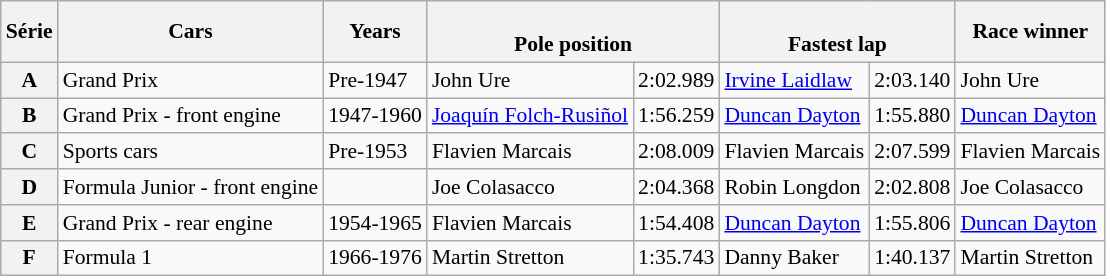<table class="wikitable" style="font-size:90%">
<tr>
<th>Série</th>
<th>Cars</th>
<th>Years</th>
<th colspan=2><br>Pole position</th>
<th colspan=2><br>Fastest lap</th>
<th>Race winner</th>
</tr>
<tr>
<th>A</th>
<td>Grand Prix</td>
<td>Pre-1947</td>
<td align=left> John Ure</td>
<td>2:02.989</td>
<td align=left> <a href='#'>Irvine Laidlaw</a></td>
<td>2:03.140</td>
<td align=left> John Ure</td>
</tr>
<tr>
<th>B</th>
<td>Grand Prix - front engine</td>
<td>1947-1960</td>
<td align=left> <a href='#'>Joaquín Folch-Rusiñol</a></td>
<td>1:56.259</td>
<td align=left> <a href='#'>Duncan Dayton</a></td>
<td>1:55.880</td>
<td align=left> <a href='#'>Duncan Dayton</a></td>
</tr>
<tr>
<th>C</th>
<td>Sports cars</td>
<td>Pre-1953</td>
<td align=left> Flavien Marcais</td>
<td>2:08.009</td>
<td align=left> Flavien Marcais</td>
<td>2:07.599</td>
<td align=left> Flavien Marcais</td>
</tr>
<tr>
<th>D</th>
<td>Formula Junior - front engine</td>
<td></td>
<td align=left> Joe Colasacco</td>
<td>2:04.368</td>
<td align=left> Robin Longdon</td>
<td>2:02.808</td>
<td align=left> Joe Colasacco</td>
</tr>
<tr>
<th>E</th>
<td>Grand Prix - rear engine</td>
<td>1954-1965</td>
<td align=left> Flavien Marcais</td>
<td>1:54.408</td>
<td align=left> <a href='#'>Duncan Dayton</a></td>
<td>1:55.806</td>
<td align=left> <a href='#'>Duncan Dayton</a></td>
</tr>
<tr>
<th>F</th>
<td>Formula 1</td>
<td>1966-1976</td>
<td align=left> Martin Stretton</td>
<td>1:35.743</td>
<td align=left> Danny Baker</td>
<td>1:40.137</td>
<td align=left> Martin Stretton</td>
</tr>
</table>
